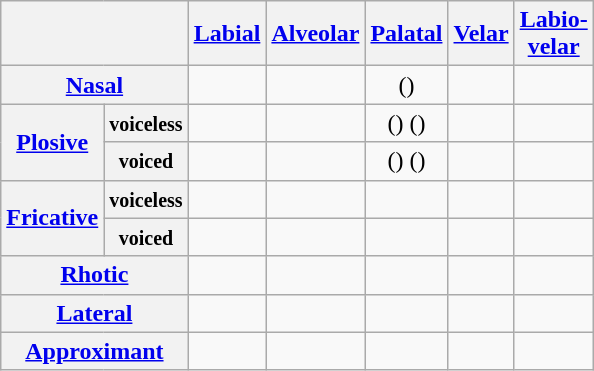<table class="wikitable" style="text-align:center">
<tr>
<th colspan="2"></th>
<th><a href='#'>Labial</a></th>
<th><a href='#'>Alveolar</a></th>
<th><a href='#'>Palatal</a></th>
<th><a href='#'>Velar</a></th>
<th><a href='#'>Labio-<br>velar</a></th>
</tr>
<tr align="center">
<th colspan="2"><a href='#'>Nasal</a></th>
<td></td>
<td></td>
<td>()</td>
<td></td>
<td></td>
</tr>
<tr align="center">
<th rowspan="2"><a href='#'>Plosive</a></th>
<th><small>voiceless</small></th>
<td> </td>
<td> </td>
<td>() ()</td>
<td> </td>
<td></td>
</tr>
<tr align="center">
<th><small>voiced</small></th>
<td> </td>
<td> </td>
<td>() ()</td>
<td> </td>
<td></td>
</tr>
<tr align="center">
<th rowspan="2"><a href='#'>Fricative</a></th>
<th><small>voiceless</small></th>
<td>  </td>
<td>   </td>
<td></td>
<td></td>
<td></td>
</tr>
<tr>
<th><small>voiced</small></th>
<td></td>
<td> </td>
<td></td>
<td></td>
<td></td>
</tr>
<tr>
<th colspan="2"><a href='#'>Rhotic</a></th>
<td></td>
<td></td>
<td></td>
<td></td>
<td></td>
</tr>
<tr>
<th colspan="2"><a href='#'>Lateral</a></th>
<td></td>
<td></td>
<td></td>
<td></td>
<td></td>
</tr>
<tr align="center">
<th colspan="2"><a href='#'>Approximant</a></th>
<td></td>
<td></td>
<td></td>
<td></td>
<td></td>
</tr>
</table>
